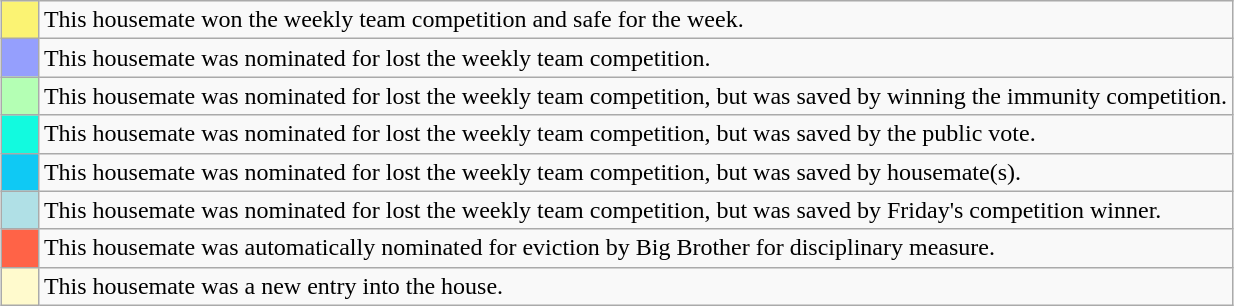<table class="wikitable" style="margin:1em auto; text-align:left; width:auto">
<tr>
<td style="background:#FBF373; width:3%"></td>
<td>This housemate won the weekly team competition and safe for the week.</td>
</tr>
<tr>
<td style="background:#959FFD"></td>
<td>This housemate was nominated for lost the weekly team competition.</td>
</tr>
<tr>
<td style="background:#B4FFB4"></td>
<td>This housemate was nominated for lost the weekly team competition, but was saved by winning the immunity competition.</td>
</tr>
<tr>
<td style="background:#12FADF"></td>
<td>This housemate was nominated for lost the weekly team competition, but was saved by the public vote.</td>
</tr>
<tr>
<td style="background:#0FC9F4"></td>
<td>This housemate was nominated for lost the weekly team competition, but was saved by housemate(s).</td>
</tr>
<tr>
<td style="background:#B0E0E6"></td>
<td>This housemate was nominated for lost the weekly team competition, but was saved by Friday's competition winner.</td>
</tr>
<tr>
<td style="background:tomato"></td>
<td>This housemate was automatically nominated for eviction by Big Brother for disciplinary measure.</td>
</tr>
<tr>
<td style="background:lemonchiffon"></td>
<td>This housemate was a new entry into the house.</td>
</tr>
</table>
